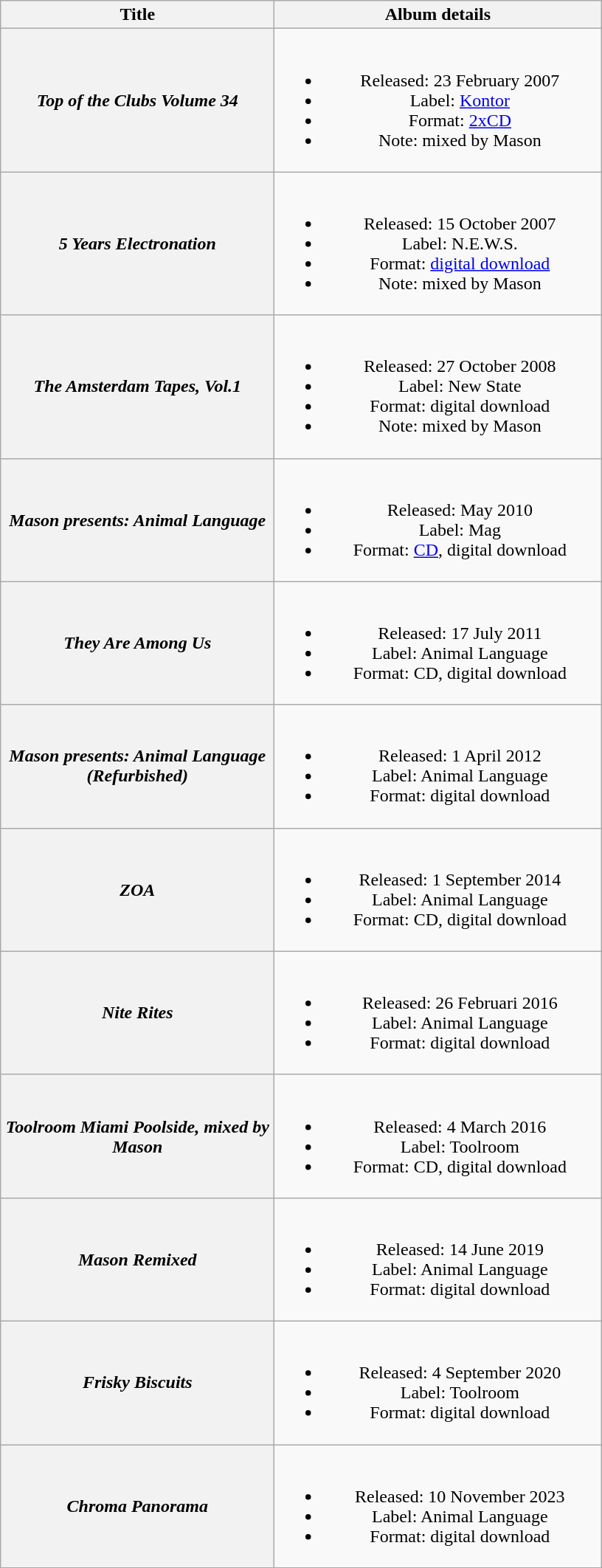<table class="wikitable plainrowheaders" style="text-align:center;">
<tr>
<th scope="col" style="width:15em;">Title</th>
<th scope="col" style="width:18em;">Album details</th>
</tr>
<tr>
<th scope="row"><em>Top of the Clubs Volume 34</em></th>
<td><br><ul><li>Released: 23 February 2007</li><li>Label: <a href='#'>Kontor</a></li><li>Format: <a href='#'>2xCD</a></li><li>Note: mixed by Mason</li></ul></td>
</tr>
<tr>
<th scope="row"><em>5 Years Electronation</em></th>
<td><br><ul><li>Released: 15 October 2007</li><li>Label: N.E.W.S.</li><li>Format: <a href='#'>digital download</a></li><li>Note: mixed by Mason</li></ul></td>
</tr>
<tr>
<th scope="row"><em>The Amsterdam Tapes, Vol.1</em></th>
<td><br><ul><li>Released: 27 October 2008</li><li>Label: New State</li><li>Format: digital download</li><li>Note: mixed by Mason</li></ul></td>
</tr>
<tr>
<th scope="row"><em>Mason presents: Animal Language</em></th>
<td><br><ul><li>Released: May 2010</li><li>Label: Mag</li><li>Format: <a href='#'>CD</a>, digital download</li></ul></td>
</tr>
<tr>
<th scope="row"><em>They Are Among Us</em></th>
<td><br><ul><li>Released: 17 July 2011</li><li>Label: Animal Language</li><li>Format: CD, digital download</li></ul></td>
</tr>
<tr>
<th scope="row"><em>Mason presents: Animal Language (Refurbished)</em></th>
<td><br><ul><li>Released: 1 April 2012</li><li>Label: Animal Language</li><li>Format: digital download</li></ul></td>
</tr>
<tr>
<th scope="row"><em>ZOA</em></th>
<td><br><ul><li>Released: 1 September 2014</li><li>Label: Animal Language</li><li>Format: CD, digital download</li></ul></td>
</tr>
<tr>
<th scope="row"><em>Nite Rites</em></th>
<td><br><ul><li>Released: 26 Februari 2016</li><li>Label: Animal Language</li><li>Format: digital download</li></ul></td>
</tr>
<tr>
<th scope="row"><em>Toolroom Miami Poolside, mixed by Mason</em></th>
<td><br><ul><li>Released: 4 March 2016</li><li>Label: Toolroom</li><li>Format: CD, digital download</li></ul></td>
</tr>
<tr>
<th scope="row"><em>Mason Remixed</em></th>
<td><br><ul><li>Released: 14 June 2019</li><li>Label: Animal Language</li><li>Format: digital download</li></ul></td>
</tr>
<tr>
<th scope="row"><em>Frisky Biscuits</em></th>
<td><br><ul><li>Released: 4 September 2020</li><li>Label: Toolroom</li><li>Format: digital download</li></ul></td>
</tr>
<tr>
<th scope="row"><em>Chroma Panorama</em></th>
<td><br><ul><li>Released: 10 November 2023</li><li>Label: Animal Language</li><li>Format: digital download</li></ul></td>
</tr>
</table>
